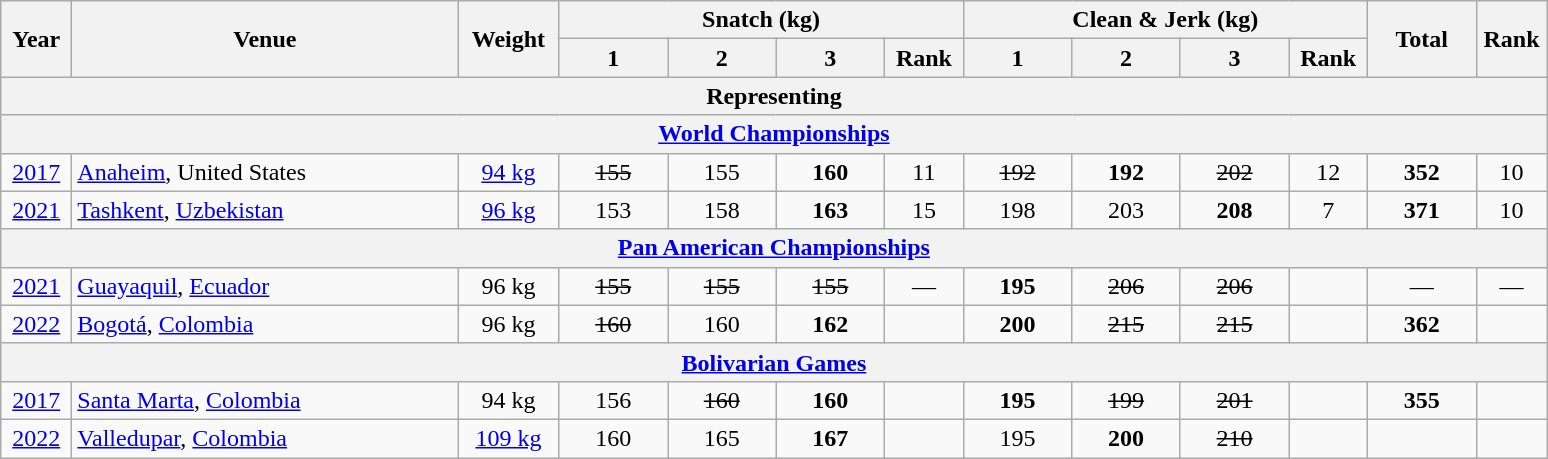<table class = "wikitable" style="text-align:center;">
<tr>
<th rowspan=2 width=40>Year</th>
<th rowspan=2 width=250>Venue</th>
<th rowspan=2 width=60>Weight</th>
<th colspan=4>Snatch (kg)</th>
<th colspan=4>Clean & Jerk (kg)</th>
<th rowspan=2 width=65>Total</th>
<th rowspan=2 width=40>Rank</th>
</tr>
<tr>
<th width=65>1</th>
<th width=65>2</th>
<th width=65>3</th>
<th width=45>Rank</th>
<th width=65>1</th>
<th width=65>2</th>
<th width=65>3</th>
<th width=45>Rank</th>
</tr>
<tr>
<th colspan=13>Representing </th>
</tr>
<tr>
<th colspan=13><a href='#'>World Championships</a></th>
</tr>
<tr>
<td><a href='#'>2017</a></td>
<td align=left> <a href='#'>Anaheim</a>, United States</td>
<td><a href='#'>94 kg</a></td>
<td><s>155</s></td>
<td>155</td>
<td><strong>160</strong></td>
<td>11</td>
<td><s>192</s></td>
<td><strong>192</strong></td>
<td><s>202</s></td>
<td>12</td>
<td><strong>352</strong></td>
<td>10</td>
</tr>
<tr>
<td><a href='#'>2021</a></td>
<td align=left> <a href='#'>Tashkent</a>, <a href='#'>Uzbekistan</a></td>
<td><a href='#'>96 kg</a></td>
<td>153</td>
<td>158</td>
<td><strong>163</strong></td>
<td>15</td>
<td>198</td>
<td>203</td>
<td><strong>208</strong></td>
<td>7</td>
<td><strong>371</strong></td>
<td>10</td>
</tr>
<tr>
<th colspan=13><a href='#'>Pan American Championships</a></th>
</tr>
<tr>
<td><a href='#'>2021</a></td>
<td align=left> <a href='#'>Guayaquil</a>, <a href='#'>Ecuador</a></td>
<td>96 kg</td>
<td><s>155</s></td>
<td><s>155</s></td>
<td><s>155</s></td>
<td>—</td>
<td><strong>195</strong></td>
<td><s>206</s></td>
<td><s>206</s></td>
<td></td>
<td>—</td>
<td>—</td>
</tr>
<tr>
<td><a href='#'>2022</a></td>
<td align=left> <a href='#'>Bogotá</a>, <a href='#'>Colombia</a></td>
<td>96 kg</td>
<td><s>160</s></td>
<td>160</td>
<td><strong>162</strong></td>
<td></td>
<td><strong>200</strong></td>
<td><s>215</s></td>
<td><s>215</s></td>
<td></td>
<td><strong>362</strong></td>
<td></td>
</tr>
<tr>
<th colspan=13><a href='#'>Bolivarian Games</a></th>
</tr>
<tr>
<td><a href='#'>2017</a></td>
<td align=left> <a href='#'>Santa Marta</a>, <a href='#'>Colombia</a></td>
<td>94 kg</td>
<td>156</td>
<td><s>160</s></td>
<td><strong>160</strong></td>
<td></td>
<td><strong>195</strong></td>
<td><s>199</s></td>
<td><s>201</s></td>
<td></td>
<td><strong>355</strong></td>
<td></td>
</tr>
<tr>
<td><a href='#'>2022</a></td>
<td align=left> <a href='#'>Valledupar</a>, <a href='#'>Colombia</a></td>
<td><a href='#'>109 kg</a></td>
<td>160</td>
<td>165</td>
<td><strong>167</strong></td>
<td></td>
<td>195</td>
<td><strong>200</strong></td>
<td><s>210</s></td>
<td></td>
<td></td>
<td></td>
</tr>
</table>
